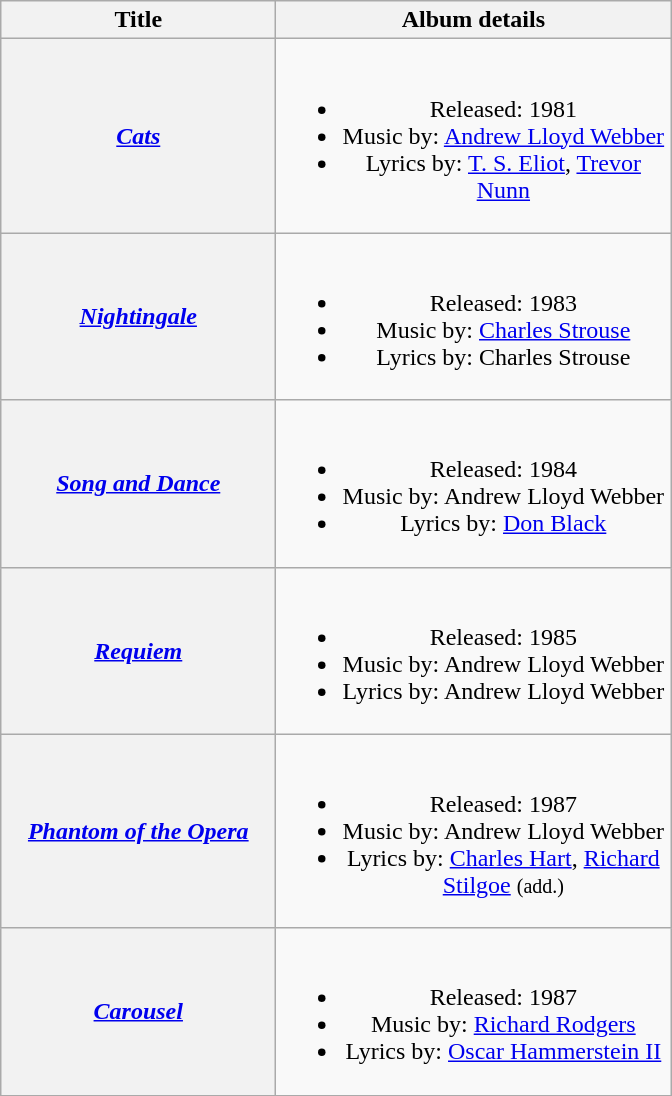<table class="wikitable plainrowheaders" style="text-align:center;">
<tr>
<th scope="col" style="width:11em;">Title</th>
<th scope="col" style="width:16em;">Album details</th>
</tr>
<tr>
<th scope="row"><em><a href='#'>Cats</a></em></th>
<td><br><ul><li>Released: 1981</li><li>Music by: <a href='#'>Andrew Lloyd Webber</a></li><li>Lyrics by: <a href='#'>T. S. Eliot</a>, <a href='#'>Trevor Nunn</a></li></ul></td>
</tr>
<tr>
<th scope="row"><em><a href='#'>Nightingale</a></em></th>
<td><br><ul><li>Released: 1983</li><li>Music by: <a href='#'>Charles Strouse</a></li><li>Lyrics by: Charles Strouse</li></ul></td>
</tr>
<tr>
<th scope="row"><em><a href='#'>Song and Dance</a></em></th>
<td><br><ul><li>Released: 1984</li><li>Music by: Andrew Lloyd Webber</li><li>Lyrics by: <a href='#'>Don Black</a></li></ul></td>
</tr>
<tr>
<th scope="row"><em><a href='#'>Requiem</a></em></th>
<td><br><ul><li>Released: 1985</li><li>Music by: Andrew Lloyd Webber</li><li>Lyrics by: Andrew Lloyd Webber</li></ul></td>
</tr>
<tr>
<th scope="row"><em><a href='#'>Phantom of the Opera</a></em></th>
<td><br><ul><li>Released: 1987</li><li>Music by: Andrew Lloyd Webber</li><li>Lyrics by: <a href='#'>Charles Hart</a>, <a href='#'>Richard Stilgoe</a> <small>(add.)</small></li></ul></td>
</tr>
<tr>
<th scope="row"><em><a href='#'>Carousel</a></em></th>
<td><br><ul><li>Released: 1987</li><li>Music by: <a href='#'>Richard Rodgers</a></li><li>Lyrics by: <a href='#'>Oscar Hammerstein II</a></li></ul></td>
</tr>
<tr>
</tr>
</table>
